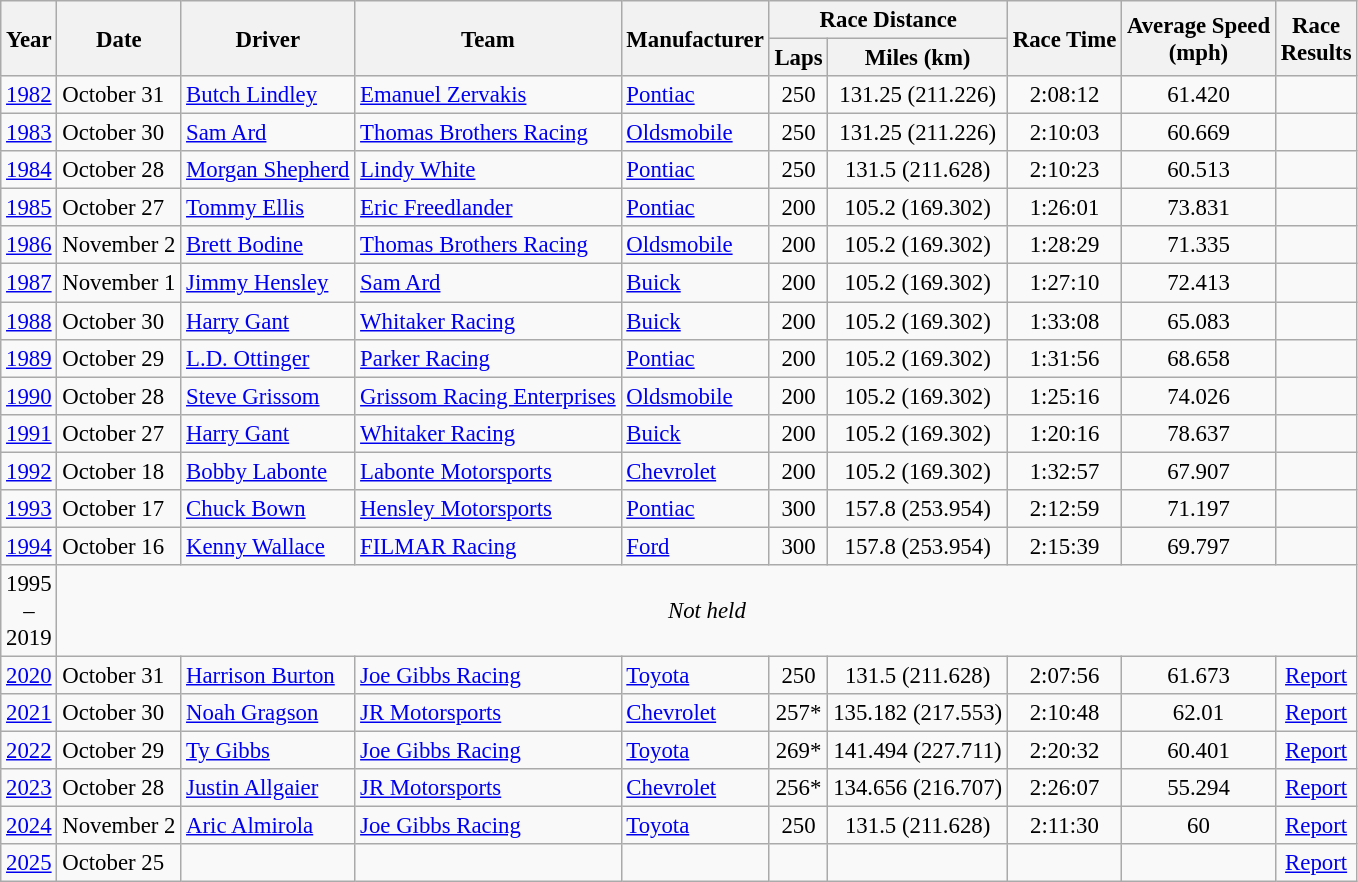<table class="wikitable" style="font-size: 95%;">
<tr>
<th rowspan="2">Year</th>
<th rowspan="2">Date</th>
<th rowspan="2">Driver</th>
<th rowspan="2">Team</th>
<th rowspan="2">Manufacturer</th>
<th colspan="2">Race Distance</th>
<th rowspan="2">Race Time</th>
<th rowspan="2">Average Speed<br>(mph)</th>
<th rowspan="2">Race<br>Results</th>
</tr>
<tr>
<th>Laps</th>
<th>Miles (km)</th>
</tr>
<tr>
<td><a href='#'>1982</a></td>
<td>October 31</td>
<td><a href='#'>Butch Lindley</a></td>
<td><a href='#'>Emanuel Zervakis</a></td>
<td><a href='#'>Pontiac</a></td>
<td align="center">250</td>
<td align="center">131.25 (211.226)</td>
<td align="center">2:08:12</td>
<td align="center">61.420</td>
<td align="center"></td>
</tr>
<tr>
<td><a href='#'>1983</a></td>
<td>October 30</td>
<td><a href='#'>Sam Ard</a></td>
<td><a href='#'>Thomas Brothers Racing</a></td>
<td><a href='#'>Oldsmobile</a></td>
<td align="center">250</td>
<td align="center">131.25 (211.226)</td>
<td align="center">2:10:03</td>
<td align="center">60.669</td>
<td align="center"></td>
</tr>
<tr>
<td><a href='#'>1984</a></td>
<td>October 28</td>
<td><a href='#'>Morgan Shepherd</a></td>
<td><a href='#'>Lindy White</a></td>
<td><a href='#'>Pontiac</a></td>
<td align="center">250</td>
<td align="center">131.5 (211.628)</td>
<td align="center">2:10:23</td>
<td align="center">60.513</td>
<td align="center"></td>
</tr>
<tr>
<td><a href='#'>1985</a></td>
<td>October 27</td>
<td><a href='#'>Tommy Ellis</a></td>
<td><a href='#'>Eric Freedlander</a></td>
<td><a href='#'>Pontiac</a></td>
<td align="center">200</td>
<td align="center">105.2 (169.302)</td>
<td align="center">1:26:01</td>
<td align="center">73.831</td>
<td align="center"></td>
</tr>
<tr>
<td><a href='#'>1986</a></td>
<td>November 2</td>
<td><a href='#'>Brett Bodine</a></td>
<td><a href='#'>Thomas Brothers Racing</a></td>
<td><a href='#'>Oldsmobile</a></td>
<td align="center">200</td>
<td align="center">105.2 (169.302)</td>
<td align="center">1:28:29</td>
<td align="center">71.335</td>
<td align="center"></td>
</tr>
<tr>
<td><a href='#'>1987</a></td>
<td>November 1</td>
<td><a href='#'>Jimmy Hensley</a></td>
<td><a href='#'>Sam Ard</a></td>
<td><a href='#'>Buick</a></td>
<td align="center">200</td>
<td align="center">105.2 (169.302)</td>
<td align="center">1:27:10</td>
<td align="center">72.413</td>
<td align="center"></td>
</tr>
<tr>
<td><a href='#'>1988</a></td>
<td>October 30</td>
<td><a href='#'>Harry Gant</a></td>
<td><a href='#'>Whitaker Racing</a></td>
<td><a href='#'>Buick</a></td>
<td align="center">200</td>
<td align="center">105.2 (169.302)</td>
<td align="center">1:33:08</td>
<td align="center">65.083</td>
<td align="center"></td>
</tr>
<tr>
<td><a href='#'>1989</a></td>
<td>October 29</td>
<td><a href='#'>L.D. Ottinger</a></td>
<td><a href='#'>Parker Racing</a></td>
<td><a href='#'>Pontiac</a></td>
<td align="center">200</td>
<td align="center">105.2 (169.302)</td>
<td align="center">1:31:56</td>
<td align="center">68.658</td>
<td align="center"></td>
</tr>
<tr>
<td><a href='#'>1990</a></td>
<td>October 28</td>
<td><a href='#'>Steve Grissom</a></td>
<td><a href='#'>Grissom Racing Enterprises</a></td>
<td><a href='#'>Oldsmobile</a></td>
<td align="center">200</td>
<td align="center">105.2 (169.302)</td>
<td align="center">1:25:16</td>
<td align="center">74.026</td>
<td align="center"></td>
</tr>
<tr>
<td><a href='#'>1991</a></td>
<td>October 27</td>
<td><a href='#'>Harry Gant</a></td>
<td><a href='#'>Whitaker Racing</a></td>
<td><a href='#'>Buick</a></td>
<td align="center">200</td>
<td align="center">105.2 (169.302)</td>
<td align="center">1:20:16</td>
<td align="center">78.637</td>
<td align="center"></td>
</tr>
<tr>
<td><a href='#'>1992</a></td>
<td>October 18</td>
<td><a href='#'>Bobby Labonte</a></td>
<td><a href='#'>Labonte Motorsports</a></td>
<td><a href='#'>Chevrolet</a></td>
<td align="center">200</td>
<td align="center">105.2 (169.302)</td>
<td align="center">1:32:57</td>
<td align="center">67.907</td>
<td align="center"></td>
</tr>
<tr>
<td><a href='#'>1993</a></td>
<td>October 17</td>
<td><a href='#'>Chuck Bown</a></td>
<td><a href='#'>Hensley Motorsports</a></td>
<td><a href='#'>Pontiac</a></td>
<td align="center">300</td>
<td align="center">157.8 (253.954)</td>
<td align="center">2:12:59</td>
<td align="center">71.197</td>
<td align="center"></td>
</tr>
<tr>
<td><a href='#'>1994</a></td>
<td>October 16</td>
<td><a href='#'>Kenny Wallace</a></td>
<td><a href='#'>FILMAR Racing</a></td>
<td><a href='#'>Ford</a></td>
<td align="center">300</td>
<td align="center">157.8 (253.954)</td>
<td align="center">2:15:39</td>
<td align="center">69.797</td>
<td align="center"></td>
</tr>
<tr>
<td align=center>1995<br>–<br>2019</td>
<td colspan=9 align=center><em>Not held</em></td>
</tr>
<tr>
<td><a href='#'>2020</a></td>
<td>October 31</td>
<td><a href='#'>Harrison Burton</a></td>
<td><a href='#'>Joe Gibbs Racing</a></td>
<td><a href='#'>Toyota</a></td>
<td align="center">250</td>
<td align="center">131.5 (211.628)</td>
<td align="center">2:07:56</td>
<td align="center">61.673</td>
<td align="center"><a href='#'>Report</a></td>
</tr>
<tr>
<td><a href='#'>2021</a></td>
<td>October 30</td>
<td><a href='#'>Noah Gragson</a></td>
<td><a href='#'>JR Motorsports</a></td>
<td><a href='#'>Chevrolet</a></td>
<td align="center">257*</td>
<td align="center">135.182 (217.553)</td>
<td align="center">2:10:48</td>
<td align="center">62.01</td>
<td align="center"><a href='#'>Report</a></td>
</tr>
<tr>
<td><a href='#'>2022</a></td>
<td>October 29</td>
<td><a href='#'>Ty Gibbs</a></td>
<td><a href='#'>Joe Gibbs Racing</a></td>
<td><a href='#'>Toyota</a></td>
<td align="center">269*</td>
<td align="center">141.494 (227.711)</td>
<td align="center">2:20:32</td>
<td align="center">60.401</td>
<td align="center"><a href='#'>Report</a></td>
</tr>
<tr>
<td><a href='#'>2023</a></td>
<td>October 28</td>
<td><a href='#'>Justin Allgaier</a></td>
<td><a href='#'>JR Motorsports</a></td>
<td><a href='#'>Chevrolet</a></td>
<td align="center">256*</td>
<td align="center">134.656 (216.707)</td>
<td align="center">2:26:07</td>
<td align="center">55.294</td>
<td align="center"><a href='#'>Report</a></td>
</tr>
<tr>
<td><a href='#'>2024</a></td>
<td>November 2</td>
<td><a href='#'>Aric Almirola</a></td>
<td><a href='#'>Joe Gibbs Racing</a></td>
<td><a href='#'>Toyota</a></td>
<td align="center">250</td>
<td align="center">131.5 (211.628)</td>
<td align="center">2:11:30</td>
<td align="center">60</td>
<td align="center"><a href='#'>Report</a></td>
</tr>
<tr>
<td><a href='#'>2025</a></td>
<td>October 25</td>
<td></td>
<td></td>
<td></td>
<td align="center"></td>
<td align="center"></td>
<td align="center"></td>
<td align="center"></td>
<td align="center"><a href='#'>Report</a></td>
</tr>
</table>
